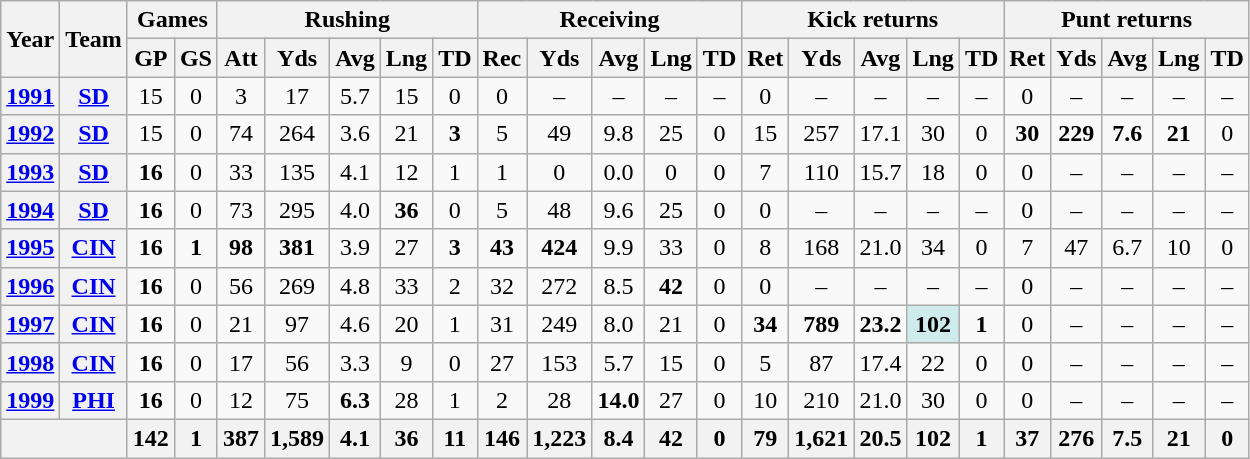<table class="wikitable" style="text-align:center;">
<tr>
<th rowspan="2">Year</th>
<th rowspan="2">Team</th>
<th colspan="2">Games</th>
<th colspan="5">Rushing</th>
<th colspan="5">Receiving</th>
<th colspan="5">Kick returns</th>
<th colspan="5">Punt returns</th>
</tr>
<tr>
<th>GP</th>
<th>GS</th>
<th>Att</th>
<th>Yds</th>
<th>Avg</th>
<th>Lng</th>
<th>TD</th>
<th>Rec</th>
<th>Yds</th>
<th>Avg</th>
<th>Lng</th>
<th>TD</th>
<th>Ret</th>
<th>Yds</th>
<th>Avg</th>
<th>Lng</th>
<th>TD</th>
<th>Ret</th>
<th>Yds</th>
<th>Avg</th>
<th>Lng</th>
<th>TD</th>
</tr>
<tr>
<th><a href='#'>1991</a></th>
<th><a href='#'>SD</a></th>
<td>15</td>
<td>0</td>
<td>3</td>
<td>17</td>
<td>5.7</td>
<td>15</td>
<td>0</td>
<td>0</td>
<td>–</td>
<td>–</td>
<td>–</td>
<td>–</td>
<td>0</td>
<td>–</td>
<td>–</td>
<td>–</td>
<td>–</td>
<td>0</td>
<td>–</td>
<td>–</td>
<td>–</td>
<td>–</td>
</tr>
<tr>
<th><a href='#'>1992</a></th>
<th><a href='#'>SD</a></th>
<td>15</td>
<td>0</td>
<td>74</td>
<td>264</td>
<td>3.6</td>
<td>21</td>
<td><strong>3</strong></td>
<td>5</td>
<td>49</td>
<td>9.8</td>
<td>25</td>
<td>0</td>
<td>15</td>
<td>257</td>
<td>17.1</td>
<td>30</td>
<td>0</td>
<td><strong>30</strong></td>
<td><strong>229</strong></td>
<td><strong>7.6</strong></td>
<td><strong>21</strong></td>
<td>0</td>
</tr>
<tr>
<th><a href='#'>1993</a></th>
<th><a href='#'>SD</a></th>
<td><strong>16</strong></td>
<td>0</td>
<td>33</td>
<td>135</td>
<td>4.1</td>
<td>12</td>
<td>1</td>
<td>1</td>
<td>0</td>
<td>0.0</td>
<td>0</td>
<td>0</td>
<td>7</td>
<td>110</td>
<td>15.7</td>
<td>18</td>
<td>0</td>
<td>0</td>
<td>–</td>
<td>–</td>
<td>–</td>
<td>–</td>
</tr>
<tr>
<th><a href='#'>1994</a></th>
<th><a href='#'>SD</a></th>
<td><strong>16</strong></td>
<td>0</td>
<td>73</td>
<td>295</td>
<td>4.0</td>
<td><strong>36</strong></td>
<td>0</td>
<td>5</td>
<td>48</td>
<td>9.6</td>
<td>25</td>
<td>0</td>
<td>0</td>
<td>–</td>
<td>–</td>
<td>–</td>
<td>–</td>
<td>0</td>
<td>–</td>
<td>–</td>
<td>–</td>
<td>–</td>
</tr>
<tr>
<th><a href='#'>1995</a></th>
<th><a href='#'>CIN</a></th>
<td><strong>16</strong></td>
<td><strong>1</strong></td>
<td><strong>98</strong></td>
<td><strong>381</strong></td>
<td>3.9</td>
<td>27</td>
<td><strong>3</strong></td>
<td><strong>43</strong></td>
<td><strong>424</strong></td>
<td>9.9</td>
<td>33</td>
<td>0</td>
<td>8</td>
<td>168</td>
<td>21.0</td>
<td>34</td>
<td>0</td>
<td>7</td>
<td>47</td>
<td>6.7</td>
<td>10</td>
<td>0</td>
</tr>
<tr>
<th><a href='#'>1996</a></th>
<th><a href='#'>CIN</a></th>
<td><strong>16</strong></td>
<td>0</td>
<td>56</td>
<td>269</td>
<td>4.8</td>
<td>33</td>
<td>2</td>
<td>32</td>
<td>272</td>
<td>8.5</td>
<td><strong>42</strong></td>
<td>0</td>
<td>0</td>
<td>–</td>
<td>–</td>
<td>–</td>
<td>–</td>
<td>0</td>
<td>–</td>
<td>–</td>
<td>–</td>
<td>–</td>
</tr>
<tr>
<th><a href='#'>1997</a></th>
<th><a href='#'>CIN</a></th>
<td><strong>16</strong></td>
<td>0</td>
<td>21</td>
<td>97</td>
<td>4.6</td>
<td>20</td>
<td>1</td>
<td>31</td>
<td>249</td>
<td>8.0</td>
<td>21</td>
<td>0</td>
<td><strong>34</strong></td>
<td><strong>789</strong></td>
<td><strong>23.2</strong></td>
<td style="background:#cfecec"><strong>102</strong></td>
<td><strong>1</strong></td>
<td>0</td>
<td>–</td>
<td>–</td>
<td>–</td>
<td>–</td>
</tr>
<tr>
<th><a href='#'>1998</a></th>
<th><a href='#'>CIN</a></th>
<td><strong>16</strong></td>
<td>0</td>
<td>17</td>
<td>56</td>
<td>3.3</td>
<td>9</td>
<td>0</td>
<td>27</td>
<td>153</td>
<td>5.7</td>
<td>15</td>
<td>0</td>
<td>5</td>
<td>87</td>
<td>17.4</td>
<td>22</td>
<td>0</td>
<td>0</td>
<td>–</td>
<td>–</td>
<td>–</td>
<td>–</td>
</tr>
<tr>
<th><a href='#'>1999</a></th>
<th><a href='#'>PHI</a></th>
<td><strong>16</strong></td>
<td>0</td>
<td>12</td>
<td>75</td>
<td><strong>6.3</strong></td>
<td>28</td>
<td>1</td>
<td>2</td>
<td>28</td>
<td><strong>14.0</strong></td>
<td>27</td>
<td>0</td>
<td>10</td>
<td>210</td>
<td>21.0</td>
<td>30</td>
<td>0</td>
<td>0</td>
<td>–</td>
<td>–</td>
<td>–</td>
<td>–</td>
</tr>
<tr>
<th colspan="2"></th>
<th>142</th>
<th>1</th>
<th>387</th>
<th>1,589</th>
<th>4.1</th>
<th>36</th>
<th>11</th>
<th>146</th>
<th>1,223</th>
<th>8.4</th>
<th>42</th>
<th>0</th>
<th>79</th>
<th>1,621</th>
<th>20.5</th>
<th>102</th>
<th>1</th>
<th>37</th>
<th>276</th>
<th>7.5</th>
<th>21</th>
<th>0</th>
</tr>
</table>
